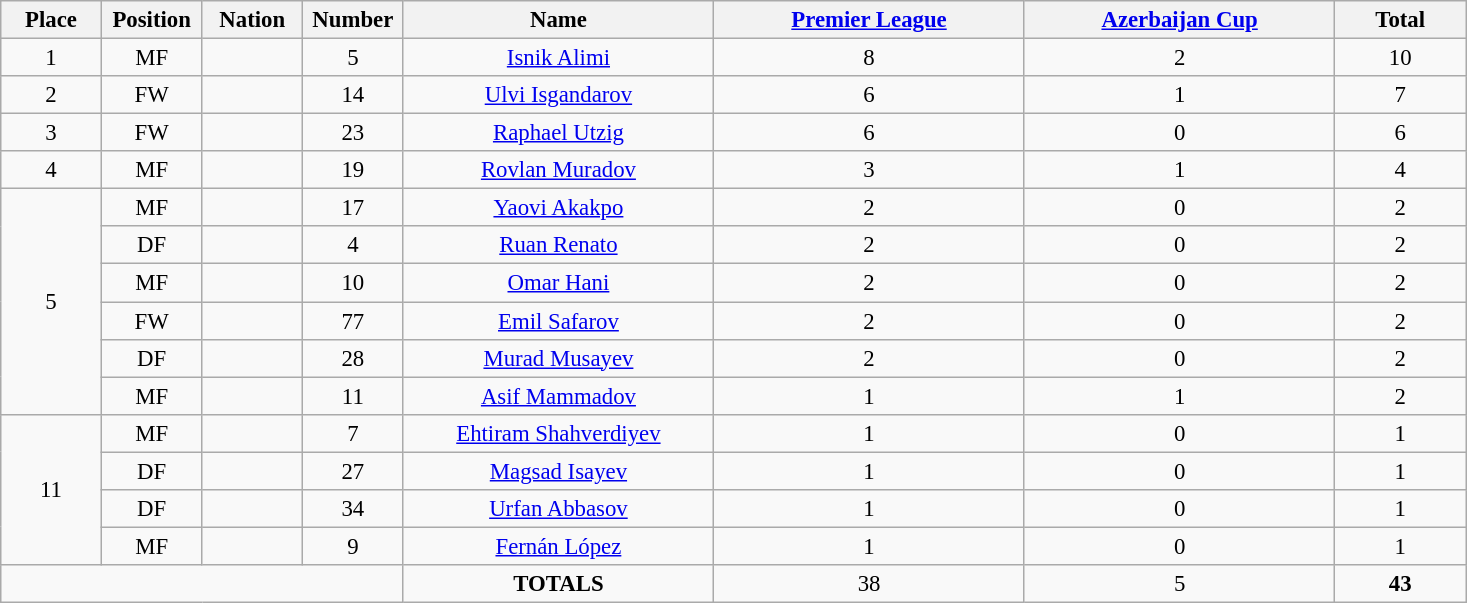<table class="wikitable" style="font-size: 95%; text-align: center;">
<tr>
<th width=60>Place</th>
<th width=60>Position</th>
<th width=60>Nation</th>
<th width=60>Number</th>
<th width=200>Name</th>
<th width=200><a href='#'>Premier League</a></th>
<th width=200><a href='#'>Azerbaijan Cup</a></th>
<th width=80><strong>Total</strong></th>
</tr>
<tr>
<td>1</td>
<td>MF</td>
<td></td>
<td>5</td>
<td><a href='#'>Isnik Alimi</a></td>
<td>8</td>
<td>2</td>
<td>10</td>
</tr>
<tr>
<td>2</td>
<td>FW</td>
<td></td>
<td>14</td>
<td><a href='#'>Ulvi Isgandarov</a></td>
<td>6</td>
<td>1</td>
<td>7</td>
</tr>
<tr>
<td>3</td>
<td>FW</td>
<td></td>
<td>23</td>
<td><a href='#'>Raphael Utzig</a></td>
<td>6</td>
<td>0</td>
<td>6</td>
</tr>
<tr>
<td>4</td>
<td>MF</td>
<td></td>
<td>19</td>
<td><a href='#'>Rovlan Muradov</a></td>
<td>3</td>
<td>1</td>
<td>4</td>
</tr>
<tr>
<td rowspan="6">5</td>
<td>MF</td>
<td></td>
<td>17</td>
<td><a href='#'>Yaovi Akakpo</a></td>
<td>2</td>
<td>0</td>
<td>2</td>
</tr>
<tr>
<td>DF</td>
<td></td>
<td>4</td>
<td><a href='#'>Ruan Renato</a></td>
<td>2</td>
<td>0</td>
<td>2</td>
</tr>
<tr>
<td>MF</td>
<td></td>
<td>10</td>
<td><a href='#'>Omar Hani</a></td>
<td>2</td>
<td>0</td>
<td>2</td>
</tr>
<tr>
<td>FW</td>
<td></td>
<td>77</td>
<td><a href='#'>Emil Safarov</a></td>
<td>2</td>
<td>0</td>
<td>2</td>
</tr>
<tr>
<td>DF</td>
<td></td>
<td>28</td>
<td><a href='#'>Murad Musayev</a></td>
<td>2</td>
<td>0</td>
<td>2</td>
</tr>
<tr>
<td>MF</td>
<td></td>
<td>11</td>
<td><a href='#'>Asif Mammadov</a></td>
<td>1</td>
<td>1</td>
<td>2</td>
</tr>
<tr>
<td rowspan="4">11</td>
<td>MF</td>
<td></td>
<td>7</td>
<td><a href='#'>Ehtiram Shahverdiyev</a></td>
<td>1</td>
<td>0</td>
<td>1</td>
</tr>
<tr>
<td>DF</td>
<td></td>
<td>27</td>
<td><a href='#'>Magsad Isayev</a></td>
<td>1</td>
<td>0</td>
<td>1</td>
</tr>
<tr>
<td>DF</td>
<td></td>
<td>34</td>
<td><a href='#'>Urfan Abbasov</a></td>
<td>1</td>
<td>0</td>
<td>1</td>
</tr>
<tr>
<td>MF</td>
<td></td>
<td>9</td>
<td><a href='#'>Fernán López</a></td>
<td>1</td>
<td>0</td>
<td>1</td>
</tr>
<tr>
<td colspan="4"></td>
<td><strong>TOTALS</strong></td>
<td>38</td>
<td>5</td>
<td><strong>43</strong></td>
</tr>
</table>
